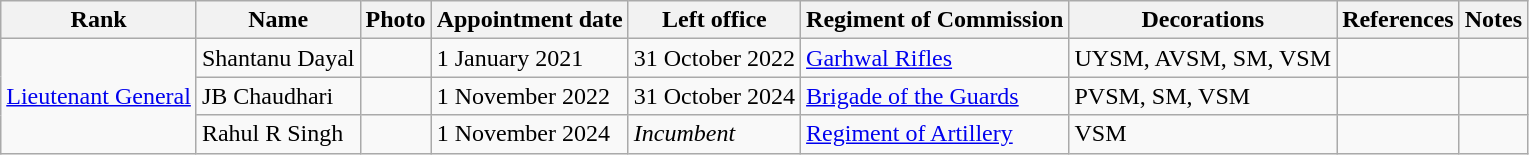<table class="wikitable sortable">
<tr>
<th>Rank</th>
<th>Name</th>
<th>Photo</th>
<th>Appointment date</th>
<th>Left office</th>
<th>Regiment of Commission</th>
<th>Decorations</th>
<th>References</th>
<th>Notes</th>
</tr>
<tr>
<td rowspan="42"><a href='#'>Lieutenant General</a></td>
<td>Shantanu Dayal</td>
<td></td>
<td>1 January 2021</td>
<td>31 October 2022</td>
<td><a href='#'>Garhwal Rifles</a></td>
<td>UYSM, AVSM, SM, VSM</td>
<td></td>
<td></td>
</tr>
<tr>
<td>JB Chaudhari</td>
<td></td>
<td>1 November 2022</td>
<td>31 October 2024</td>
<td><a href='#'>Brigade of the Guards</a></td>
<td>PVSM, SM, VSM</td>
<td></td>
<td></td>
</tr>
<tr>
<td>Rahul R Singh</td>
<td></td>
<td>1 November 2024</td>
<td><em>Incumbent</em></td>
<td><a href='#'>Regiment of Artillery</a></td>
<td>VSM</td>
<td></td>
<td></td>
</tr>
</table>
